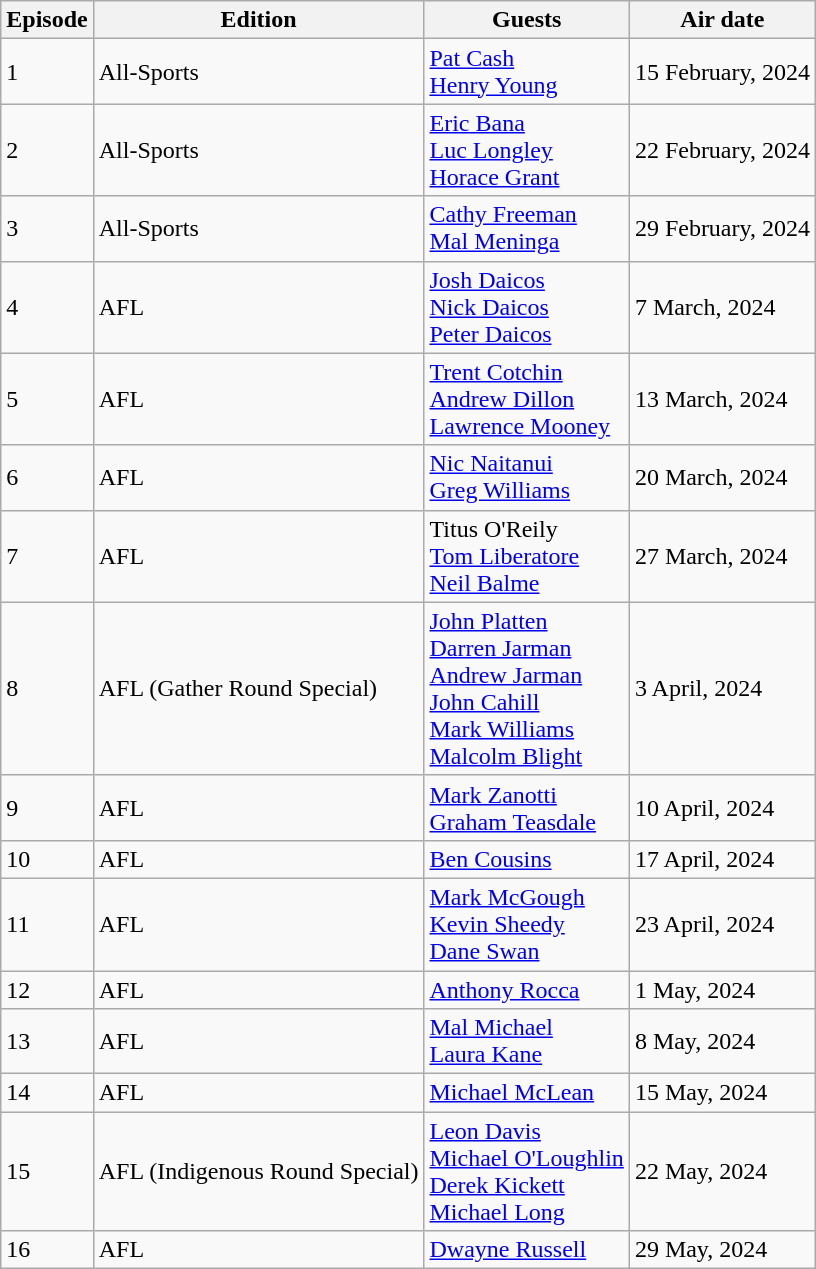<table class="wikitable">
<tr>
<th>Episode</th>
<th>Edition</th>
<th>Guests</th>
<th>Air date</th>
</tr>
<tr>
<td>1</td>
<td>All-Sports</td>
<td><a href='#'>Pat Cash</a><br><a href='#'>Henry Young</a></td>
<td>15 February, 2024</td>
</tr>
<tr>
<td>2</td>
<td>All-Sports</td>
<td><a href='#'>Eric Bana</a><br><a href='#'>Luc Longley</a><br><a href='#'>Horace Grant</a></td>
<td>22 February, 2024</td>
</tr>
<tr>
<td>3</td>
<td>All-Sports</td>
<td><a href='#'>Cathy Freeman</a><br><a href='#'>Mal Meninga</a></td>
<td>29 February, 2024</td>
</tr>
<tr>
<td>4</td>
<td>AFL</td>
<td><a href='#'>Josh Daicos</a><br><a href='#'>Nick Daicos</a><br><a href='#'>Peter Daicos</a></td>
<td>7 March, 2024</td>
</tr>
<tr>
<td>5</td>
<td>AFL</td>
<td><a href='#'>Trent Cotchin</a><br><a href='#'>Andrew Dillon</a><br><a href='#'>Lawrence Mooney</a></td>
<td>13 March, 2024</td>
</tr>
<tr>
<td>6</td>
<td>AFL</td>
<td><a href='#'>Nic Naitanui</a><br><a href='#'>Greg Williams</a></td>
<td>20 March, 2024</td>
</tr>
<tr>
<td>7</td>
<td>AFL</td>
<td>Titus O'Reily<br><a href='#'>Tom Liberatore</a><br><a href='#'>Neil Balme</a></td>
<td>27 March, 2024</td>
</tr>
<tr>
<td>8</td>
<td>AFL (Gather Round Special)</td>
<td><a href='#'>John Platten</a><br><a href='#'>Darren Jarman</a><br><a href='#'>Andrew Jarman</a><br><a href='#'>John Cahill</a><br><a href='#'>Mark Williams</a><br><a href='#'>Malcolm Blight</a></td>
<td>3 April, 2024</td>
</tr>
<tr>
<td>9</td>
<td>AFL</td>
<td><a href='#'>Mark Zanotti</a><br><a href='#'>Graham Teasdale</a></td>
<td>10 April, 2024</td>
</tr>
<tr>
<td>10</td>
<td>AFL</td>
<td><a href='#'>Ben Cousins</a></td>
<td>17 April, 2024</td>
</tr>
<tr>
<td>11</td>
<td>AFL</td>
<td><a href='#'>Mark McGough</a><br><a href='#'>Kevin Sheedy</a><br><a href='#'>Dane Swan</a></td>
<td>23 April, 2024</td>
</tr>
<tr>
<td>12</td>
<td>AFL</td>
<td><a href='#'>Anthony Rocca</a></td>
<td>1 May, 2024</td>
</tr>
<tr>
<td>13</td>
<td>AFL</td>
<td><a href='#'>Mal Michael</a><br><a href='#'>Laura Kane</a></td>
<td>8 May, 2024</td>
</tr>
<tr>
<td>14</td>
<td>AFL</td>
<td><a href='#'>Michael McLean</a></td>
<td>15 May, 2024</td>
</tr>
<tr>
<td>15</td>
<td>AFL (Indigenous Round Special)</td>
<td><a href='#'>Leon Davis</a><br><a href='#'>Michael O'Loughlin</a><br><a href='#'>Derek Kickett</a><br><a href='#'>Michael Long</a></td>
<td>22 May, 2024</td>
</tr>
<tr>
<td>16</td>
<td>AFL</td>
<td><a href='#'>Dwayne Russell</a></td>
<td>29 May, 2024</td>
</tr>
</table>
